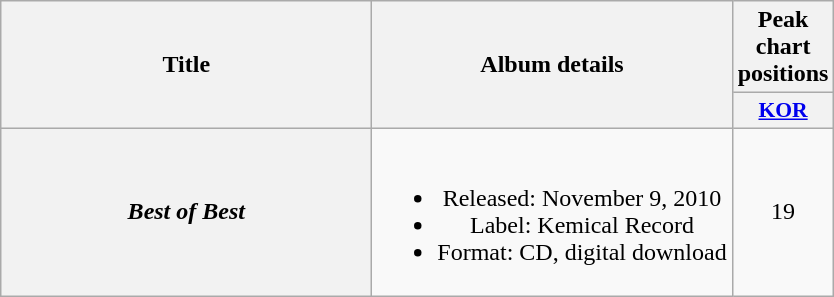<table class="wikitable plainrowheaders" style="text-align:center;">
<tr>
<th rowspan="2" scope="col" style="width:15em;">Title</th>
<th rowspan="2" scope="col">Album details</th>
<th scope="col">Peak chart positions</th>
</tr>
<tr>
<th scope="col" style="width:2.5em;font-size:90%;"><a href='#'>KOR</a><br></th>
</tr>
<tr>
<th scope="row"><em>Best of Best</em></th>
<td><br><ul><li>Released: November 9, 2010</li><li>Label: Kemical Record</li><li>Format: CD, digital download</li></ul></td>
<td>19</td>
</tr>
</table>
